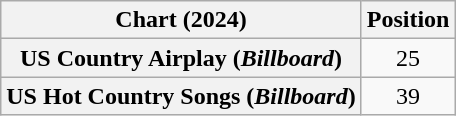<table class="wikitable sortable plainrowheaders" style="text-align:center">
<tr>
<th scope="col">Chart (2024)</th>
<th scope="col">Position</th>
</tr>
<tr>
<th scope="row">US Country Airplay (<em>Billboard</em>)</th>
<td>25</td>
</tr>
<tr>
<th scope="row">US Hot Country Songs (<em>Billboard</em>)</th>
<td>39</td>
</tr>
</table>
